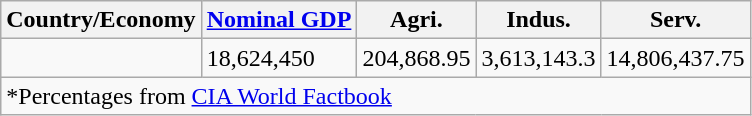<table class="wikitable sortable">
<tr>
<th>Country/Economy</th>
<th><a href='#'>Nominal GDP</a></th>
<th>Agri.</th>
<th>Indus.</th>
<th>Serv.</th>
</tr>
<tr>
<td></td>
<td>18,624,450</td>
<td>204,868.95</td>
<td>3,613,143.3</td>
<td>14,806,437.75</td>
</tr>
<tr>
<td colspan="6">*Percentages from <a href='#'>CIA World Factbook</a></td>
</tr>
</table>
